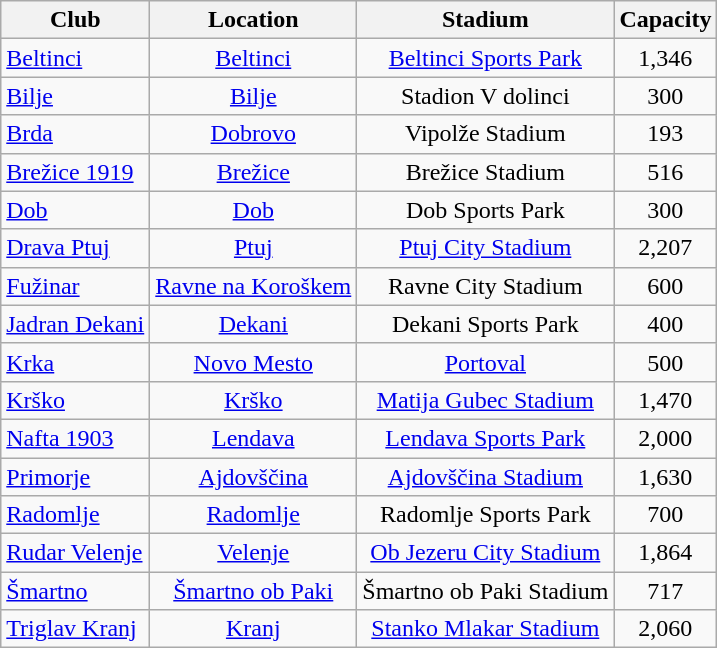<table class="wikitable sortable" style="text-align: center">
<tr>
<th>Club</th>
<th>Location</th>
<th>Stadium</th>
<th>Capacity</th>
</tr>
<tr>
<td style="text-align:left;"><a href='#'>Beltinci</a></td>
<td><a href='#'>Beltinci</a></td>
<td><a href='#'>Beltinci Sports Park</a></td>
<td>1,346</td>
</tr>
<tr>
<td style="text-align:left;"><a href='#'>Bilje</a></td>
<td><a href='#'>Bilje</a></td>
<td>Stadion V dolinci</td>
<td>300</td>
</tr>
<tr>
<td style="text-align:left;"><a href='#'>Brda</a></td>
<td><a href='#'>Dobrovo</a></td>
<td>Vipolže Stadium</td>
<td>193</td>
</tr>
<tr>
<td style="text-align:left;"><a href='#'>Brežice 1919</a></td>
<td><a href='#'>Brežice</a></td>
<td>Brežice Stadium</td>
<td>516</td>
</tr>
<tr>
<td style="text-align:left;"><a href='#'>Dob</a></td>
<td><a href='#'>Dob</a></td>
<td>Dob Sports Park</td>
<td>300</td>
</tr>
<tr>
<td style="text-align:left;"><a href='#'>Drava Ptuj</a></td>
<td><a href='#'>Ptuj</a></td>
<td><a href='#'>Ptuj City Stadium</a></td>
<td>2,207</td>
</tr>
<tr>
<td style="text-align:left;"><a href='#'>Fužinar</a></td>
<td><a href='#'>Ravne na Koroškem</a></td>
<td>Ravne City Stadium</td>
<td>600</td>
</tr>
<tr>
<td style="text-align:left;"><a href='#'>Jadran Dekani</a></td>
<td><a href='#'>Dekani</a></td>
<td>Dekani Sports Park</td>
<td>400</td>
</tr>
<tr>
<td style="text-align:left;"><a href='#'>Krka</a></td>
<td><a href='#'>Novo Mesto</a></td>
<td><a href='#'>Portoval</a></td>
<td>500</td>
</tr>
<tr>
<td style="text-align:left;"><a href='#'>Krško</a></td>
<td><a href='#'>Krško</a></td>
<td><a href='#'>Matija Gubec Stadium</a></td>
<td>1,470</td>
</tr>
<tr>
<td style="text-align:left;"><a href='#'>Nafta 1903</a></td>
<td><a href='#'>Lendava</a></td>
<td><a href='#'>Lendava Sports Park</a></td>
<td>2,000</td>
</tr>
<tr>
<td style="text-align:left;"><a href='#'>Primorje</a></td>
<td><a href='#'>Ajdovščina</a></td>
<td><a href='#'>Ajdovščina Stadium</a></td>
<td>1,630</td>
</tr>
<tr>
<td style="text-align:left;"><a href='#'>Radomlje</a></td>
<td><a href='#'>Radomlje</a></td>
<td>Radomlje Sports Park</td>
<td>700</td>
</tr>
<tr>
<td style="text-align:left;"><a href='#'>Rudar Velenje</a></td>
<td><a href='#'>Velenje</a></td>
<td><a href='#'>Ob Jezeru City Stadium</a></td>
<td>1,864</td>
</tr>
<tr>
<td style="text-align:left;"><a href='#'>Šmartno</a></td>
<td><a href='#'>Šmartno ob Paki</a></td>
<td>Šmartno ob Paki Stadium</td>
<td>717</td>
</tr>
<tr>
<td style="text-align:left;"><a href='#'>Triglav Kranj</a></td>
<td><a href='#'>Kranj</a></td>
<td><a href='#'>Stanko Mlakar Stadium</a></td>
<td>2,060</td>
</tr>
</table>
